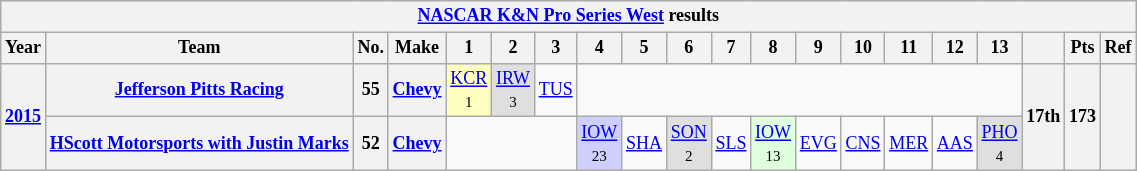<table class="wikitable" style="text-align:center; font-size:75%">
<tr>
<th colspan=45><a href='#'>NASCAR K&N Pro Series West</a> results</th>
</tr>
<tr>
<th>Year</th>
<th>Team</th>
<th>No.</th>
<th>Make</th>
<th>1</th>
<th>2</th>
<th>3</th>
<th>4</th>
<th>5</th>
<th>6</th>
<th>7</th>
<th>8</th>
<th>9</th>
<th>10</th>
<th>11</th>
<th>12</th>
<th>13</th>
<th></th>
<th>Pts</th>
<th>Ref</th>
</tr>
<tr>
<th rowspan=2><a href='#'>2015</a></th>
<th><a href='#'>Jefferson Pitts Racing</a></th>
<th>55</th>
<th><a href='#'>Chevy</a></th>
<td style="background:#FFFFBF;"><a href='#'>KCR</a><br><small>1</small></td>
<td style="background:#DFDFDF;"><a href='#'>IRW</a><br><small>3</small></td>
<td><a href='#'>TUS</a></td>
<td colspan=10></td>
<th rowspan=2>17th</th>
<th rowspan=2>173</th>
<th rowspan=2></th>
</tr>
<tr>
<th><a href='#'>HScott Motorsports with Justin Marks</a></th>
<th>52</th>
<th><a href='#'>Chevy</a></th>
<td colspan=3></td>
<td style="background:#CFCFFF;"><a href='#'>IOW</a><br><small>23</small></td>
<td><a href='#'>SHA</a></td>
<td style="background:#DFDFDF;"><a href='#'>SON</a><br><small>2</small></td>
<td><a href='#'>SLS</a></td>
<td style="background:#DFFFDF;"><a href='#'>IOW</a><br><small>13</small></td>
<td><a href='#'>EVG</a></td>
<td><a href='#'>CNS</a></td>
<td><a href='#'>MER</a></td>
<td><a href='#'>AAS</a></td>
<td style="background:#DFDFDF;"><a href='#'>PHO</a><br><small>4</small></td>
</tr>
</table>
